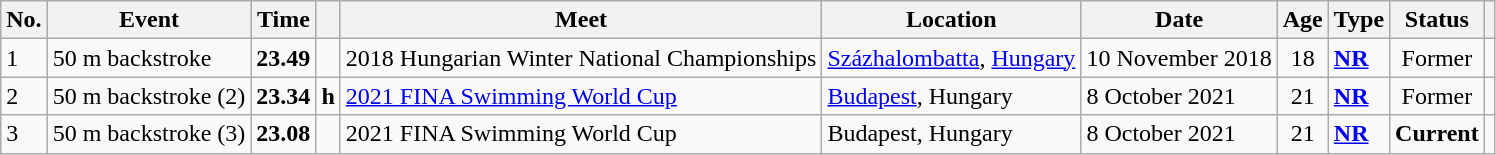<table class="wikitable sortable">
<tr>
<th>No.</th>
<th>Event</th>
<th>Time</th>
<th></th>
<th>Meet</th>
<th>Location</th>
<th>Date</th>
<th>Age</th>
<th>Type</th>
<th>Status</th>
<th></th>
</tr>
<tr>
<td>1</td>
<td>50 m backstroke</td>
<td style="text-align:center;"><strong>23.49</strong></td>
<td></td>
<td>2018 Hungarian Winter National Championships</td>
<td><a href='#'>Százhalombatta</a>, <a href='#'>Hungary</a></td>
<td>10 November 2018</td>
<td style="text-align:center;">18</td>
<td><strong><a href='#'>NR</a></strong></td>
<td style="text-align:center;">Former</td>
<td style="text-align:center;"></td>
</tr>
<tr>
<td>2</td>
<td>50 m backstroke (2)</td>
<td style="text-align:center;"><strong>23.34</strong></td>
<td><strong>h</strong></td>
<td><a href='#'>2021 FINA Swimming World Cup</a></td>
<td><a href='#'>Budapest</a>, Hungary</td>
<td>8 October 2021</td>
<td style="text-align:center;">21</td>
<td><strong><a href='#'>NR</a></strong></td>
<td style="text-align:center;">Former</td>
<td style="text-align:center;"></td>
</tr>
<tr>
<td>3</td>
<td>50 m backstroke (3)</td>
<td style="text-align:center;"><strong>23.08</strong></td>
<td></td>
<td>2021 FINA Swimming World Cup</td>
<td>Budapest, Hungary</td>
<td>8 October 2021</td>
<td style="text-align:center;">21</td>
<td><strong><a href='#'>NR</a></strong></td>
<td style="text-align:center;"><strong>Current</strong></td>
<td style="text-align:center;"></td>
</tr>
</table>
